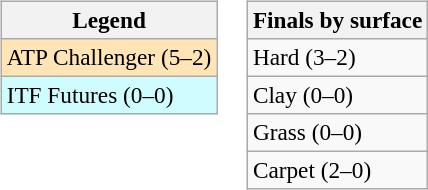<table>
<tr valign=top>
<td><br><table class=wikitable style=font-size:97%>
<tr>
<th>Legend</th>
</tr>
<tr bgcolor=moccasin>
<td>ATP Challenger (5–2)</td>
</tr>
<tr bgcolor=cffcff>
<td>ITF Futures (0–0)</td>
</tr>
</table>
</td>
<td><br><table class=wikitable style=font-size:97%>
<tr>
<th>Finals by surface</th>
</tr>
<tr>
<td>Hard (3–2)</td>
</tr>
<tr>
<td>Clay (0–0)</td>
</tr>
<tr>
<td>Grass (0–0)</td>
</tr>
<tr>
<td>Carpet (2–0)</td>
</tr>
</table>
</td>
</tr>
</table>
